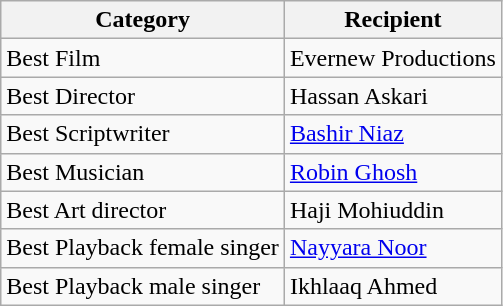<table class="wikitable">
<tr>
<th>Category</th>
<th>Recipient</th>
</tr>
<tr>
<td>Best Film</td>
<td>Evernew Productions</td>
</tr>
<tr>
<td>Best Director</td>
<td>Hassan Askari</td>
</tr>
<tr>
<td>Best Scriptwriter</td>
<td><a href='#'>Bashir Niaz</a></td>
</tr>
<tr>
<td>Best Musician</td>
<td><a href='#'>Robin Ghosh</a></td>
</tr>
<tr>
<td>Best Art director</td>
<td>Haji Mohiuddin</td>
</tr>
<tr>
<td>Best Playback female singer</td>
<td><a href='#'>Nayyara Noor</a></td>
</tr>
<tr>
<td>Best Playback male singer</td>
<td>Ikhlaaq Ahmed</td>
</tr>
</table>
